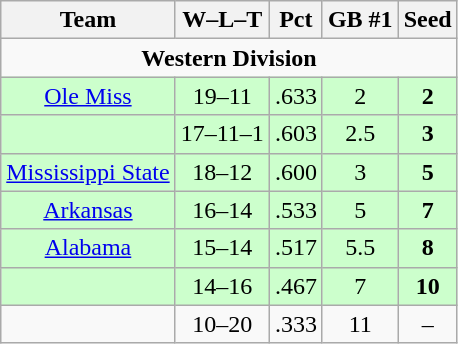<table class="wikitable" style="float:left; margin-right:1em; text-align:center;">
<tr>
<th>Team</th>
<th>W–L–T</th>
<th>Pct</th>
<th>GB #1</th>
<th>Seed</th>
</tr>
<tr>
<td colspan="7" align="center"><strong>Western Division</strong></td>
</tr>
<tr bgcolor=#ccffcc>
<td><a href='#'>Ole Miss</a></td>
<td>19–11</td>
<td>.633</td>
<td>2</td>
<td><strong>2</strong></td>
</tr>
<tr bgcolor=#ccffcc>
<td></td>
<td>17–11–1</td>
<td>.603</td>
<td>2.5</td>
<td><strong>3</strong></td>
</tr>
<tr bgcolor=#ccffcc>
<td><a href='#'>Mississippi State</a></td>
<td>18–12</td>
<td>.600</td>
<td>3</td>
<td><strong>5</strong></td>
</tr>
<tr bgcolor=#ccffcc>
<td><a href='#'>Arkansas</a></td>
<td>16–14</td>
<td>.533</td>
<td>5</td>
<td><strong>7</strong></td>
</tr>
<tr bgcolor=#ccffcc>
<td><a href='#'>Alabama</a></td>
<td>15–14</td>
<td>.517</td>
<td>5.5</td>
<td><strong>8</strong></td>
</tr>
<tr bgcolor=#ccffcc>
<td></td>
<td>14–16</td>
<td>.467</td>
<td>7</td>
<td><strong>10</strong></td>
</tr>
<tr>
<td></td>
<td>10–20</td>
<td>.333</td>
<td>11</td>
<td>–</td>
</tr>
</table>
